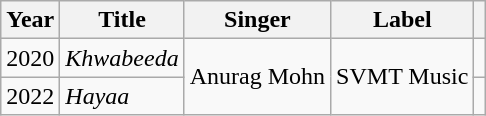<table class="wikitable">
<tr>
<th scope="col">Year</th>
<th scope="col">Title</th>
<th scope="col">Singer</th>
<th scope="col">Label</th>
<th scope="col" class="unsortable"></th>
</tr>
<tr>
<td>2020</td>
<td><em>Khwabeeda</em></td>
<td rowspan="2">Anurag Mohn</td>
<td rowspan="2">SVMT Music</td>
<td></td>
</tr>
<tr>
<td>2022</td>
<td><em>Hayaa</em></td>
<td></td>
</tr>
</table>
